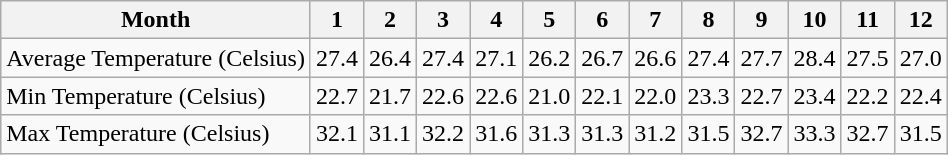<table class="wikitable">
<tr>
<th>Month</th>
<th>1</th>
<th>2</th>
<th>3</th>
<th>4</th>
<th>5</th>
<th>6</th>
<th>7</th>
<th>8</th>
<th>9</th>
<th>10</th>
<th>11</th>
<th>12</th>
</tr>
<tr>
<td>Average Temperature (Celsius)</td>
<td>27.4</td>
<td>26.4</td>
<td>27.4</td>
<td>27.1</td>
<td>26.2</td>
<td>26.7</td>
<td>26.6</td>
<td>27.4</td>
<td>27.7</td>
<td>28.4</td>
<td>27.5</td>
<td>27.0</td>
</tr>
<tr>
<td>Min Temperature (Celsius)</td>
<td>22.7</td>
<td>21.7</td>
<td>22.6</td>
<td>22.6</td>
<td>21.0</td>
<td>22.1</td>
<td>22.0</td>
<td>23.3</td>
<td>22.7</td>
<td>23.4</td>
<td>22.2</td>
<td>22.4</td>
</tr>
<tr>
<td>Max Temperature (Celsius)</td>
<td>32.1</td>
<td>31.1</td>
<td>32.2</td>
<td>31.6</td>
<td>31.3</td>
<td>31.3</td>
<td>31.2</td>
<td>31.5</td>
<td>32.7</td>
<td>33.3</td>
<td>32.7</td>
<td>31.5</td>
</tr>
</table>
